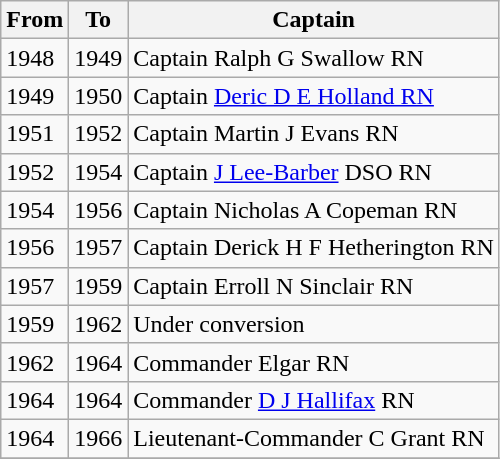<table class="wikitable" style="text-align:left">
<tr>
<th>From</th>
<th>To</th>
<th>Captain</th>
</tr>
<tr>
<td>1948</td>
<td>1949</td>
<td>Captain Ralph G Swallow RN</td>
</tr>
<tr>
<td>1949</td>
<td>1950</td>
<td>Captain <a href='#'>Deric D E Holland RN</a></td>
</tr>
<tr>
<td>1951</td>
<td>1952</td>
<td>Captain Martin J Evans RN</td>
</tr>
<tr>
<td>1952</td>
<td>1954</td>
<td>Captain <a href='#'>J Lee-Barber</a> DSO RN</td>
</tr>
<tr>
<td>1954</td>
<td>1956</td>
<td>Captain Nicholas A Copeman RN</td>
</tr>
<tr>
<td>1956</td>
<td>1957</td>
<td>Captain Derick H F Hetherington RN</td>
</tr>
<tr>
<td>1957</td>
<td>1959</td>
<td>Captain Erroll N Sinclair RN</td>
</tr>
<tr>
<td>1959</td>
<td>1962</td>
<td>Under conversion</td>
</tr>
<tr>
<td>1962</td>
<td>1964</td>
<td>Commander Elgar RN</td>
</tr>
<tr>
<td>1964</td>
<td>1964</td>
<td>Commander <a href='#'>D J Hallifax</a> RN</td>
</tr>
<tr>
<td>1964</td>
<td>1966</td>
<td>Lieutenant-Commander C Grant RN</td>
</tr>
<tr>
</tr>
</table>
